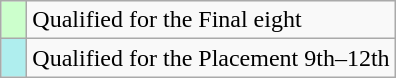<table class="wikitable" style="text-align: left;">
<tr>
<td width="10px" bgcolor="#ccffcc"></td>
<td>Qualified for the Final eight</td>
</tr>
<tr>
<td width="10px" bgcolor="#afeeee"></td>
<td>Qualified for the Placement 9th–12th</td>
</tr>
</table>
